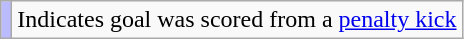<table class="wikitable plainrowheaders">
<tr>
<th scope=row style="text-align:center;background: #BBBBFF;"></th>
<td>Indicates goal was scored from a <a href='#'>penalty kick</a></td>
</tr>
</table>
